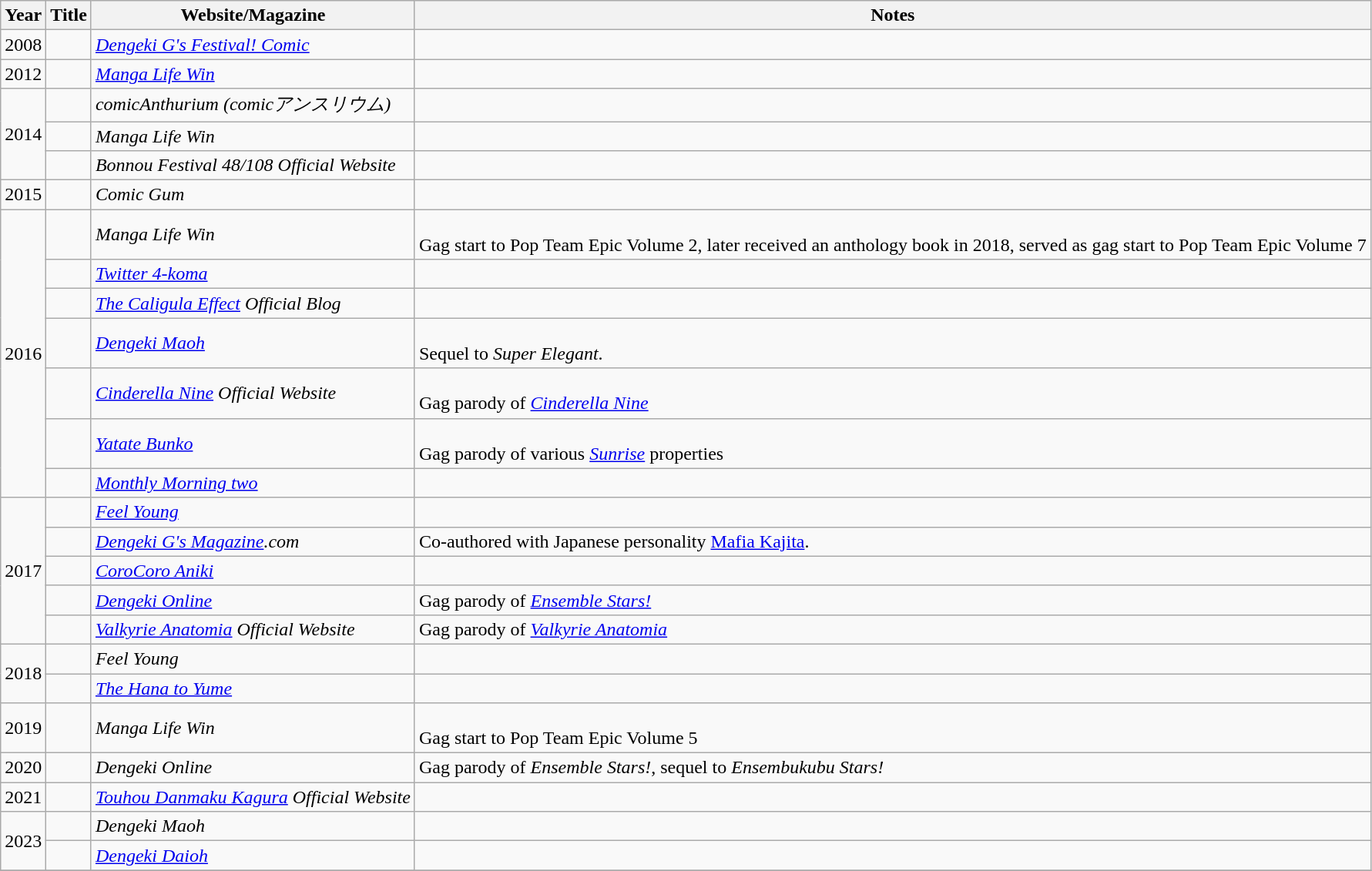<table class="wikitable">
<tr>
<th>Year</th>
<th>Title</th>
<th>Website/Magazine</th>
<th>Notes</th>
</tr>
<tr>
<td>2008</td>
<td></td>
<td><em><a href='#'>Dengeki G's Festival! Comic</a></em></td>
<td></td>
</tr>
<tr>
<td>2012</td>
<td></td>
<td><em><a href='#'>Manga Life Win</a></em></td>
<td></td>
</tr>
<tr>
<td rowspan="3">2014</td>
<td></td>
<td><em>comicAnthurium (comicアンスリウム)</em></td>
<td></td>
</tr>
<tr>
<td></td>
<td><em>Manga Life Win</em></td>
<td></td>
</tr>
<tr>
<td></td>
<td><em>Bonnou Festival 48/108 Official Website</em></td>
<td></td>
</tr>
<tr>
<td>2015</td>
<td></td>
<td><em>Comic Gum</em></td>
<td></td>
</tr>
<tr>
<td rowspan="7">2016</td>
<td></td>
<td><em>Manga Life Win</em></td>
<td><br>Gag start to Pop Team Epic Volume 2, later received an anthology book in 2018, served as gag start to Pop Team Epic Volume 7</td>
</tr>
<tr>
<td></td>
<td><em><a href='#'>Twitter 4-koma</a></em></td>
<td></td>
</tr>
<tr>
<td></td>
<td><em><a href='#'>The Caligula Effect</a> Official Blog</em></td>
<td></td>
</tr>
<tr>
<td></td>
<td><em><a href='#'>Dengeki Maoh</a></em></td>
<td><br>Sequel to <em>Super Elegant</em>.</td>
</tr>
<tr>
<td></td>
<td><em><a href='#'>Cinderella Nine</a> Official Website</em></td>
<td><br>Gag parody of <em><a href='#'>Cinderella Nine</a></em></td>
</tr>
<tr>
<td></td>
<td><em><a href='#'>Yatate Bunko</a></em></td>
<td><br>Gag parody of various <em><a href='#'>Sunrise</a></em> properties</td>
</tr>
<tr>
<td></td>
<td><em><a href='#'>Monthly Morning two</a></em></td>
<td></td>
</tr>
<tr>
<td rowspan="5">2017</td>
<td></td>
<td><em><a href='#'>Feel Young</a></em></td>
<td></td>
</tr>
<tr>
<td></td>
<td><em><a href='#'>Dengeki G's Magazine</a>.com</em></td>
<td>Co-authored with Japanese personality <a href='#'>Mafia Kajita</a>.</td>
</tr>
<tr>
<td></td>
<td><em><a href='#'>CoroCoro Aniki</a></em></td>
<td></td>
</tr>
<tr>
<td></td>
<td><em><a href='#'>Dengeki Online</a></em></td>
<td>Gag parody of <em><a href='#'>Ensemble Stars!</a></em></td>
</tr>
<tr>
<td></td>
<td><em><a href='#'>Valkyrie Anatomia</a> Official Website</em></td>
<td>Gag parody of <em><a href='#'>Valkyrie Anatomia</a></em></td>
</tr>
<tr>
<td rowspan="2">2018</td>
<td></td>
<td><em>Feel Young</em></td>
<td></td>
</tr>
<tr>
<td></td>
<td><em><a href='#'>The Hana to Yume</a></em></td>
<td></td>
</tr>
<tr>
<td>2019</td>
<td></td>
<td><em>Manga Life Win</em></td>
<td><br>Gag start to Pop Team Epic Volume 5</td>
</tr>
<tr>
<td>2020</td>
<td></td>
<td><em>Dengeki Online</em></td>
<td>Gag parody of <em>Ensemble Stars!</em>, sequel to <em>Ensembukubu Stars!</em></td>
</tr>
<tr>
<td>2021</td>
<td></td>
<td><em><a href='#'>Touhou Danmaku Kagura</a> Official Website</em></td>
<td></td>
</tr>
<tr>
<td rowspan="2">2023</td>
<td></td>
<td><em>Dengeki Maoh</em></td>
<td></td>
</tr>
<tr>
<td></td>
<td><em><a href='#'>Dengeki Daioh</a></em></td>
<td></td>
</tr>
<tr>
</tr>
</table>
